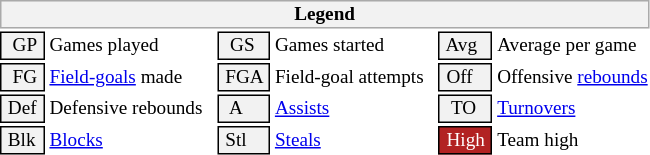<table class="toccolours" style="font-size: 80%; white-space: nowrap;">
<tr>
<th colspan="6" style="background-color: #F2F2F2; border: 1px solid #AAAAAA;">Legend</th>
</tr>
<tr>
<td style="background-color: #F2F2F2; border: 1px solid black;">  GP </td>
<td>Games played</td>
<td style="background-color: #F2F2F2; border: 1px solid black">  GS </td>
<td>Games started</td>
<td style="background-color: #F2F2F2; border: 1px solid black"> Avg </td>
<td>Average per game</td>
</tr>
<tr>
<td style="background-color: #F2F2F2; border: 1px solid black">  FG </td>
<td style="padding-right: 8px"><a href='#'>Field-goals</a> made</td>
<td style="background-color: #F2F2F2; border: 1px solid black"> FGA </td>
<td style="padding-right: 8px">Field-goal attempts</td>
<td style="background-color: #F2F2F2; border: 1px solid black;"> Off </td>
<td>Offensive <a href='#'>rebounds</a></td>
</tr>
<tr>
<td style="background-color: #F2F2F2; border: 1px solid black;"> Def </td>
<td style="padding-right: 8px">Defensive rebounds</td>
<td style="background-color: #F2F2F2; border: 1px solid black">  A </td>
<td style="padding-right: 8px"><a href='#'>Assists</a></td>
<td style="background-color: #F2F2F2; border: 1px solid black">  TO</td>
<td><a href='#'>Turnovers</a></td>
</tr>
<tr>
<td style="background-color: #F2F2F2; border: 1px solid black;"> Blk </td>
<td><a href='#'>Blocks</a></td>
<td style="background-color: #F2F2F2; border: 1px solid black"> Stl </td>
<td><a href='#'>Steals</a></td>
<td style="background:#B22222; color:#ffffff; border: 1px solid black"> High </td>
<td>Team high</td>
</tr>
<tr>
</tr>
</table>
